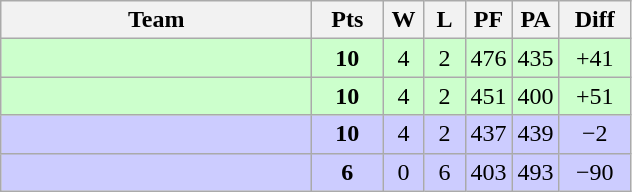<table class=wikitable style="text-align:center">
<tr>
<th width=200>Team</th>
<th width=40>Pts</th>
<th width=20>W</th>
<th width=20>L</th>
<th width=20>PF</th>
<th width=20>PA</th>
<th width=40>Diff</th>
</tr>
<tr bgcolor=ccffcc>
<td align=left></td>
<td><strong>10</strong></td>
<td>4</td>
<td>2</td>
<td>476</td>
<td>435</td>
<td>+41</td>
</tr>
<tr bgcolor=ccffcc>
<td align=left></td>
<td><strong>10</strong></td>
<td>4</td>
<td>2</td>
<td>451</td>
<td>400</td>
<td>+51</td>
</tr>
<tr bgcolor=ccccff>
<td align=left></td>
<td><strong>10</strong></td>
<td>4</td>
<td>2</td>
<td>437</td>
<td>439</td>
<td>−2</td>
</tr>
<tr bgcolor=ccccff>
<td align=left></td>
<td><strong>6</strong></td>
<td>0</td>
<td>6</td>
<td>403</td>
<td>493</td>
<td>−90</td>
</tr>
</table>
